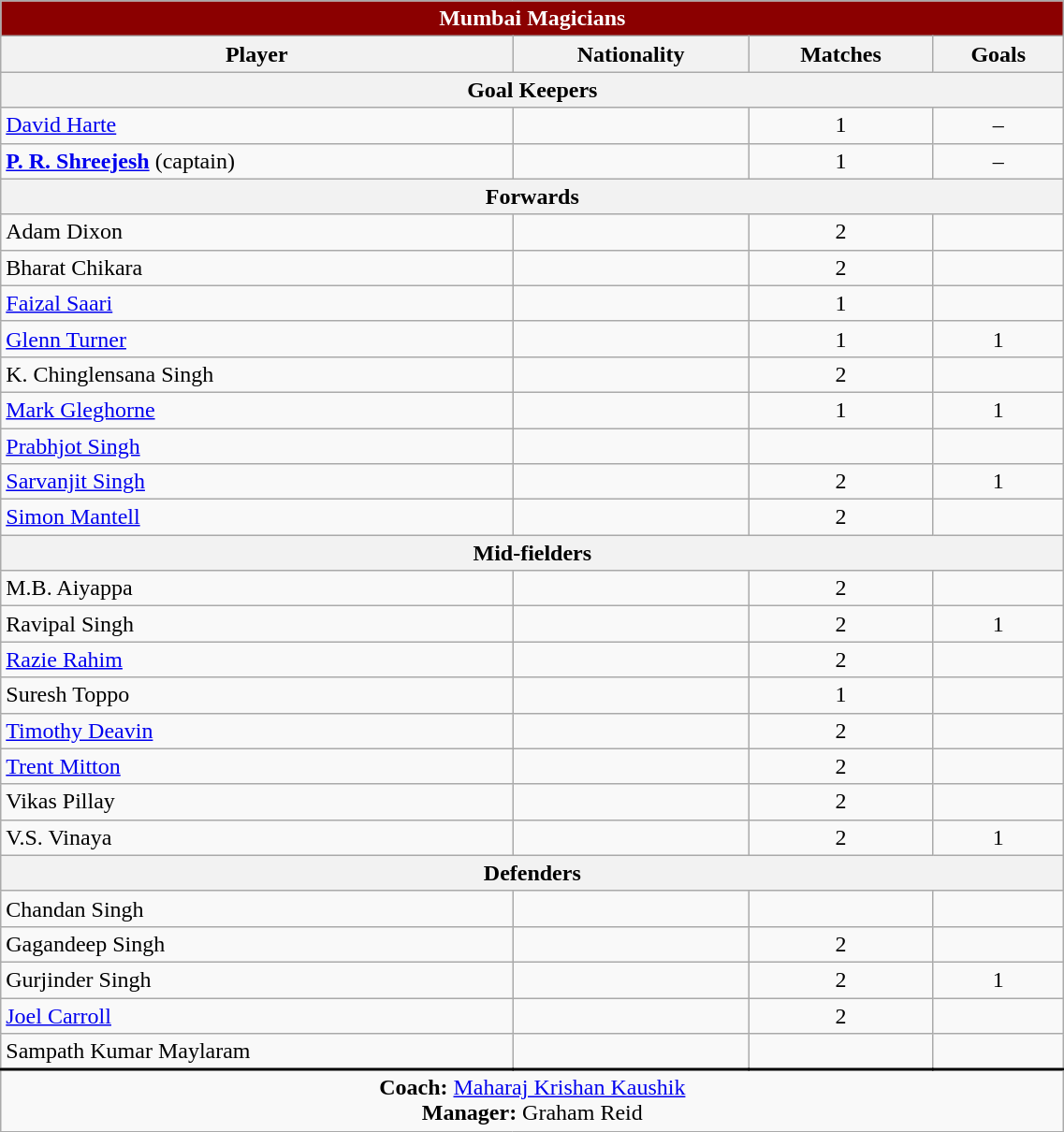<table class="wikitable" style="width:60%;text-align:center;">
<tr>
<th colspan="4" style="background: #8B0000; color:white">Mumbai Magicians</th>
</tr>
<tr>
<th>Player</th>
<th>Nationality</th>
<th>Matches</th>
<th>Goals</th>
</tr>
<tr>
<th colspan="4">Goal Keepers</th>
</tr>
<tr>
<td style="text-align:left"><a href='#'>David Harte</a></td>
<td style="text-align:left"></td>
<td>1</td>
<td>–</td>
</tr>
<tr>
<td style="text-align:left"><strong><a href='#'>P. R. Shreejesh</a></strong> (captain)</td>
<td style="text-align:left"><strong></strong></td>
<td>1</td>
<td>–</td>
</tr>
<tr>
<th colspan="4">Forwards</th>
</tr>
<tr>
<td style="text-align:left">Adam Dixon</td>
<td style="text-align:left"></td>
<td>2</td>
<td></td>
</tr>
<tr>
<td style="text-align:left">Bharat Chikara</td>
<td style="text-align:left"></td>
<td>2</td>
<td></td>
</tr>
<tr>
<td style="text-align:left"><a href='#'>Faizal Saari</a></td>
<td style="text-align:left"></td>
<td>1</td>
<td></td>
</tr>
<tr>
<td style="text-align:left"><a href='#'>Glenn Turner</a></td>
<td style="text-align:left"></td>
<td>1</td>
<td>1</td>
</tr>
<tr>
<td style="text-align:left">K. Chinglensana Singh</td>
<td style="text-align:left"></td>
<td>2</td>
<td></td>
</tr>
<tr>
<td style="text-align:left"><a href='#'>Mark Gleghorne</a></td>
<td style="text-align:left"></td>
<td>1</td>
<td>1</td>
</tr>
<tr>
<td style="text-align:left"><a href='#'>Prabhjot Singh</a></td>
<td style="text-align:left"></td>
<td></td>
<td></td>
</tr>
<tr>
<td style="text-align:left"><a href='#'>Sarvanjit Singh</a></td>
<td style="text-align:left"></td>
<td>2</td>
<td>1</td>
</tr>
<tr>
<td style="text-align:left"><a href='#'>Simon Mantell</a></td>
<td style="text-align:left"></td>
<td>2</td>
<td></td>
</tr>
<tr>
<th colspan="4">Mid-fielders</th>
</tr>
<tr>
<td style="text-align:left">M.B. Aiyappa</td>
<td style="text-align:left"></td>
<td>2</td>
<td></td>
</tr>
<tr>
<td style="text-align:left">Ravipal Singh</td>
<td style="text-align:left"></td>
<td>2</td>
<td>1</td>
</tr>
<tr>
<td style="text-align:left"><a href='#'>Razie Rahim</a></td>
<td style="text-align:left"></td>
<td>2</td>
<td></td>
</tr>
<tr>
<td style="text-align:left">Suresh Toppo</td>
<td style="text-align:left"></td>
<td>1</td>
<td></td>
</tr>
<tr>
<td style="text-align:left"><a href='#'>Timothy Deavin</a></td>
<td style="text-align:left"></td>
<td>2</td>
<td></td>
</tr>
<tr>
<td style="text-align:left"><a href='#'>Trent Mitton</a></td>
<td style="text-align:left"></td>
<td>2</td>
<td></td>
</tr>
<tr>
<td style="text-align:left">Vikas Pillay</td>
<td style="text-align:left"></td>
<td>2</td>
<td></td>
</tr>
<tr>
<td style="text-align:left">V.S. Vinaya</td>
<td style="text-align:left"></td>
<td>2</td>
<td>1</td>
</tr>
<tr>
<th colspan="4">Defenders</th>
</tr>
<tr>
<td style="text-align:left">Chandan Singh</td>
<td style="text-align:left"></td>
<td></td>
<td></td>
</tr>
<tr>
<td style="text-align:left">Gagandeep Singh</td>
<td style="text-align:left"></td>
<td>2</td>
<td></td>
</tr>
<tr>
<td style="text-align:left">Gurjinder Singh</td>
<td style="text-align:left"></td>
<td>2</td>
<td>1</td>
</tr>
<tr>
<td style="text-align:left"><a href='#'>Joel Carroll</a></td>
<td style="text-align:left"></td>
<td>2</td>
<td></td>
</tr>
<tr>
<td style="text-align:left">Sampath Kumar Maylaram</td>
<td style="text-align:left"></td>
<td></td>
<td></td>
</tr>
<tr style="border-top:2px solid black;">
<td colspan="7"><strong>Coach:</strong> <a href='#'>Maharaj Krishan Kaushik</a> <br> <strong>Manager:</strong> Graham Reid</td>
</tr>
</table>
